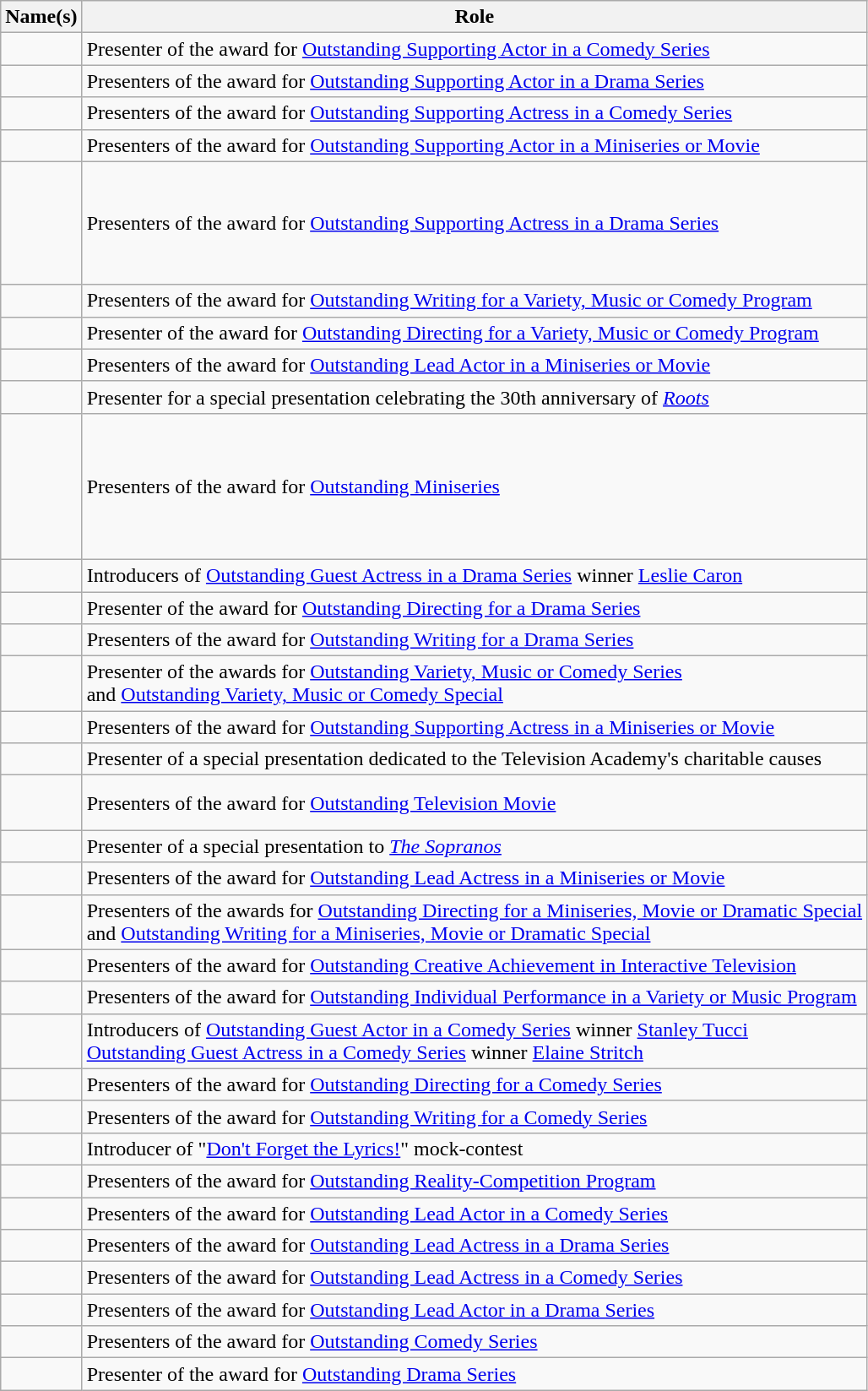<table class="wikitable sortable">
<tr>
<th>Name(s)</th>
<th>Role</th>
</tr>
<tr>
<td></td>
<td>Presenter of the award for <a href='#'>Outstanding Supporting Actor in a Comedy Series</a></td>
</tr>
<tr>
<td><br></td>
<td>Presenters of the award for <a href='#'>Outstanding Supporting Actor in a Drama Series</a></td>
</tr>
<tr>
<td><br></td>
<td>Presenters of the award for <a href='#'>Outstanding Supporting Actress in a Comedy Series</a></td>
</tr>
<tr>
<td><br></td>
<td>Presenters of the award for <a href='#'>Outstanding Supporting Actor in a Miniseries or Movie</a></td>
</tr>
<tr>
<td><br><br><br><br><br></td>
<td>Presenters of the award for <a href='#'>Outstanding Supporting Actress in a Drama Series</a></td>
</tr>
<tr>
<td><br></td>
<td>Presenters of the award for <a href='#'>Outstanding Writing for a Variety, Music or Comedy Program</a></td>
</tr>
<tr>
<td></td>
<td>Presenter of the award for <a href='#'>Outstanding Directing for a Variety, Music or Comedy Program</a></td>
</tr>
<tr>
<td><br></td>
<td>Presenters of the award for <a href='#'>Outstanding Lead Actor in a Miniseries or Movie</a></td>
</tr>
<tr>
<td></td>
<td>Presenter for a special presentation celebrating the 30th anniversary of <em><a href='#'>Roots</a></em></td>
</tr>
<tr>
<td><br><br><br><br><br><br></td>
<td>Presenters of the award for <a href='#'>Outstanding Miniseries</a></td>
</tr>
<tr>
<td><br></td>
<td>Introducers of <a href='#'>Outstanding Guest Actress in a Drama Series</a> winner <a href='#'>Leslie Caron</a></td>
</tr>
<tr>
<td></td>
<td>Presenter of the award for <a href='#'>Outstanding Directing for a Drama Series</a></td>
</tr>
<tr>
<td><br></td>
<td>Presenters of the award for <a href='#'>Outstanding Writing for a Drama Series</a></td>
</tr>
<tr>
<td></td>
<td>Presenter of the awards for <a href='#'>Outstanding Variety, Music or Comedy Series</a><br>and <a href='#'>Outstanding Variety, Music or Comedy Special</a></td>
</tr>
<tr>
<td><br></td>
<td>Presenters of the award for <a href='#'>Outstanding Supporting Actress in a Miniseries or Movie</a></td>
</tr>
<tr>
<td></td>
<td>Presenter of a special presentation dedicated to the Television Academy's charitable causes</td>
</tr>
<tr>
<td><br><br></td>
<td>Presenters of the award for <a href='#'>Outstanding Television Movie</a></td>
</tr>
<tr>
<td></td>
<td>Presenter of a special presentation to <em><a href='#'>The Sopranos</a></em></td>
</tr>
<tr>
<td><br></td>
<td>Presenters of the award for <a href='#'>Outstanding Lead Actress in a Miniseries or Movie</a></td>
</tr>
<tr>
<td><br></td>
<td>Presenters of the awards for <a href='#'>Outstanding Directing for a Miniseries, Movie or Dramatic Special</a><br>and <a href='#'>Outstanding Writing for a Miniseries, Movie or Dramatic Special</a></td>
</tr>
<tr>
<td><br></td>
<td>Presenters of the award for <a href='#'>Outstanding Creative Achievement in Interactive Television</a></td>
</tr>
<tr>
<td><br></td>
<td>Presenters of the award for <a href='#'>Outstanding Individual Performance in a Variety or Music Program</a></td>
</tr>
<tr>
<td><br></td>
<td>Introducers of <a href='#'>Outstanding Guest Actor in a Comedy Series</a> winner <a href='#'>Stanley Tucci</a><br><a href='#'>Outstanding Guest Actress in a Comedy Series</a> winner <a href='#'>Elaine Stritch</a></td>
</tr>
<tr>
<td><br></td>
<td>Presenters of the award for <a href='#'>Outstanding Directing for a Comedy Series</a></td>
</tr>
<tr>
<td><br></td>
<td>Presenters of the award for <a href='#'>Outstanding Writing for a Comedy Series</a></td>
</tr>
<tr>
<td></td>
<td>Introducer of "<a href='#'>Don't Forget the Lyrics!</a>" mock-contest</td>
</tr>
<tr>
<td><br></td>
<td>Presenters of the award for <a href='#'>Outstanding Reality-Competition Program</a></td>
</tr>
<tr>
<td><br></td>
<td>Presenters of the award for <a href='#'>Outstanding Lead Actor in a Comedy Series</a></td>
</tr>
<tr>
<td><br></td>
<td>Presenters of the award for <a href='#'>Outstanding Lead Actress in a Drama Series</a></td>
</tr>
<tr>
<td><br></td>
<td>Presenters of the award for <a href='#'>Outstanding Lead Actress in a Comedy Series</a></td>
</tr>
<tr>
<td><br></td>
<td>Presenters of the award for <a href='#'>Outstanding Lead Actor in a Drama Series</a></td>
</tr>
<tr>
<td><br></td>
<td>Presenters of the award for <a href='#'>Outstanding Comedy Series</a></td>
</tr>
<tr>
<td></td>
<td>Presenter of the award for <a href='#'>Outstanding Drama Series</a></td>
</tr>
</table>
